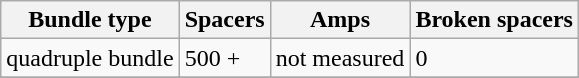<table class="wikitable">
<tr>
<th>Bundle type</th>
<th>Spacers</th>
<th>Amps</th>
<th>Broken spacers</th>
</tr>
<tr>
<td>quadruple bundle</td>
<td>500 +</td>
<td>not measured</td>
<td>0</td>
</tr>
<tr>
</tr>
</table>
